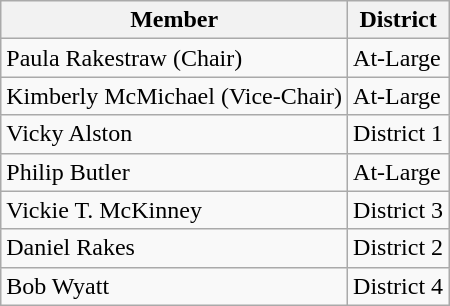<table class="wikitable" border="2">
<tr>
<th>Member</th>
<th>District</th>
</tr>
<tr>
<td>Paula Rakestraw (Chair)</td>
<td>At-Large</td>
</tr>
<tr>
<td>Kimberly McMichael (Vice-Chair)</td>
<td>At-Large</td>
</tr>
<tr>
<td>Vicky Alston</td>
<td>District 1</td>
</tr>
<tr>
<td>Philip Butler</td>
<td>At-Large</td>
</tr>
<tr>
<td>Vickie T. McKinney</td>
<td>District 3</td>
</tr>
<tr>
<td>Daniel Rakes</td>
<td>District 2</td>
</tr>
<tr>
<td>Bob Wyatt</td>
<td>District 4</td>
</tr>
</table>
